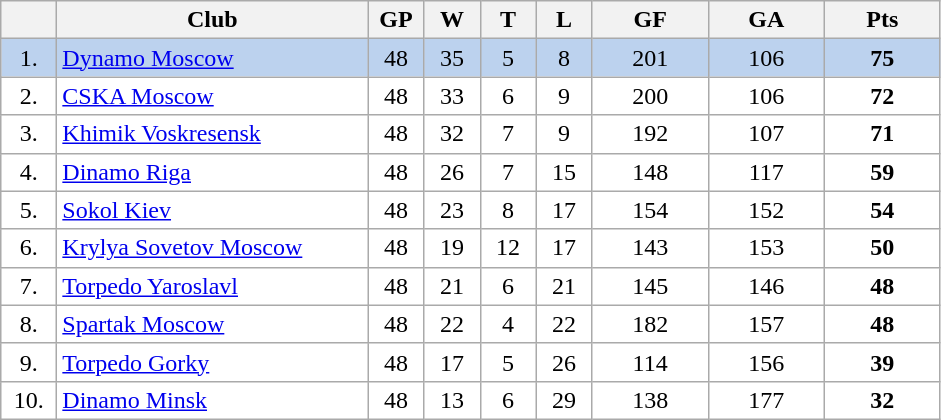<table class="wikitable">
<tr>
<th width="30"></th>
<th width="200">Club</th>
<th width="30">GP</th>
<th width="30">W</th>
<th width="30">T</th>
<th width="30">L</th>
<th width="70">GF</th>
<th width="70">GA</th>
<th width="70">Pts</th>
</tr>
<tr bgcolor="#BCD2EE" align="center">
<td>1.</td>
<td align="left"><a href='#'>Dynamo Moscow</a></td>
<td>48</td>
<td>35</td>
<td>5</td>
<td>8</td>
<td>201</td>
<td>106</td>
<td><strong>75</strong></td>
</tr>
<tr bgcolor="#FFFFFF" align="center">
<td>2.</td>
<td align="left"><a href='#'>CSKA Moscow</a></td>
<td>48</td>
<td>33</td>
<td>6</td>
<td>9</td>
<td>200</td>
<td>106</td>
<td><strong>72</strong></td>
</tr>
<tr bgcolor="#FFFFFF" align="center">
<td>3.</td>
<td align="left"><a href='#'>Khimik Voskresensk</a></td>
<td>48</td>
<td>32</td>
<td>7</td>
<td>9</td>
<td>192</td>
<td>107</td>
<td><strong>71</strong></td>
</tr>
<tr bgcolor="#FFFFFF" align="center">
<td>4.</td>
<td align="left"><a href='#'>Dinamo Riga</a></td>
<td>48</td>
<td>26</td>
<td>7</td>
<td>15</td>
<td>148</td>
<td>117</td>
<td><strong>59</strong></td>
</tr>
<tr bgcolor="#FFFFFF" align="center">
<td>5.</td>
<td align="left"><a href='#'>Sokol Kiev</a></td>
<td>48</td>
<td>23</td>
<td>8</td>
<td>17</td>
<td>154</td>
<td>152</td>
<td><strong>54</strong></td>
</tr>
<tr bgcolor="#FFFFFF" align="center">
<td>6.</td>
<td align="left"><a href='#'>Krylya Sovetov Moscow</a></td>
<td>48</td>
<td>19</td>
<td>12</td>
<td>17</td>
<td>143</td>
<td>153</td>
<td><strong>50</strong></td>
</tr>
<tr bgcolor="#FFFFFF" align="center">
<td>7.</td>
<td align="left"><a href='#'>Torpedo Yaroslavl</a></td>
<td>48</td>
<td>21</td>
<td>6</td>
<td>21</td>
<td>145</td>
<td>146</td>
<td><strong>48</strong></td>
</tr>
<tr bgcolor="#FFFFFF" align="center">
<td>8.</td>
<td align="left"><a href='#'>Spartak Moscow</a></td>
<td>48</td>
<td>22</td>
<td>4</td>
<td>22</td>
<td>182</td>
<td>157</td>
<td><strong>48</strong></td>
</tr>
<tr bgcolor="#FFFFFF" align="center">
<td>9.</td>
<td align="left"><a href='#'>Torpedo Gorky</a></td>
<td>48</td>
<td>17</td>
<td>5</td>
<td>26</td>
<td>114</td>
<td>156</td>
<td><strong>39</strong></td>
</tr>
<tr bgcolor="#FFFFFF" align="center">
<td>10.</td>
<td align="left"><a href='#'>Dinamo Minsk</a></td>
<td>48</td>
<td>13</td>
<td>6</td>
<td>29</td>
<td>138</td>
<td>177</td>
<td><strong>32</strong></td>
</tr>
</table>
